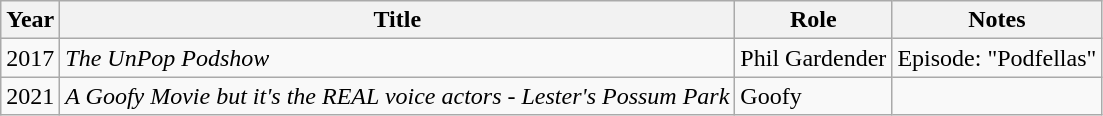<table class = "wikitable sortable">
<tr>
<th>Year</th>
<th>Title</th>
<th>Role</th>
<th class = "unsortable">Notes</th>
</tr>
<tr>
<td>2017</td>
<td><em>The UnPop Podshow</em></td>
<td>Phil Gardender</td>
<td>Episode: "Podfellas"</td>
</tr>
<tr>
<td>2021</td>
<td><em>A Goofy Movie but it's the REAL voice actors - Lester's Possum Park</em></td>
<td>Goofy</td>
<td> </td>
</tr>
</table>
